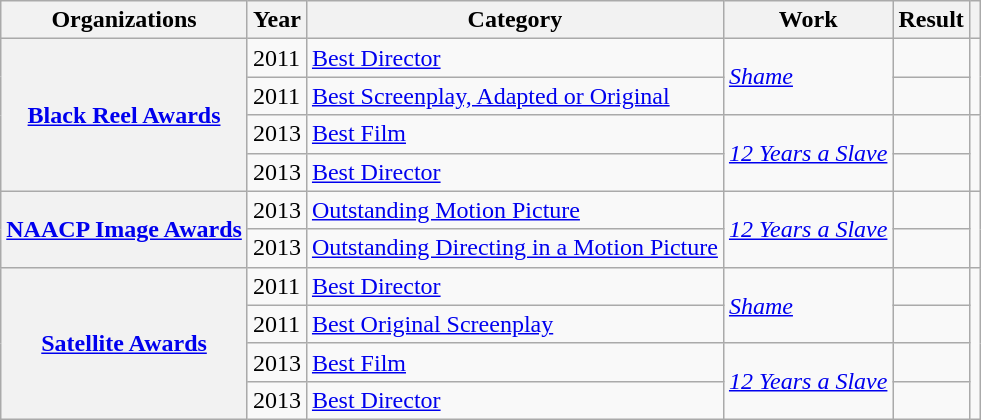<table class= "wikitable plainrowheaders sortable">
<tr>
<th scope="col">Organizations</th>
<th scope="col">Year</th>
<th scope="col">Category</th>
<th scope="col">Work</th>
<th scope="col">Result</th>
<th scope="col" class="unsortable"></th>
</tr>
<tr>
<th scope="row" rowspan="4"><a href='#'>Black Reel Awards</a></th>
<td>2011</td>
<td><a href='#'>Best Director</a></td>
<td rowspan="2"><em><a href='#'>Shame</a></em></td>
<td></td>
<td rowspan=2></td>
</tr>
<tr>
<td>2011</td>
<td><a href='#'>Best Screenplay, Adapted or Original</a> </td>
<td></td>
</tr>
<tr>
<td>2013</td>
<td><a href='#'>Best Film</a></td>
<td rowspan="2"><em><a href='#'>12 Years a Slave</a></em></td>
<td></td>
<td rowspan=2></td>
</tr>
<tr>
<td>2013</td>
<td><a href='#'>Best Director</a></td>
<td></td>
</tr>
<tr>
<th scope="row" rowspan="2"><a href='#'>NAACP Image Awards</a></th>
<td>2013</td>
<td><a href='#'>Outstanding Motion Picture</a></td>
<td rowspan="2"><em><a href='#'>12 Years a Slave</a></em></td>
<td></td>
<td rowspan=2></td>
</tr>
<tr>
<td>2013</td>
<td><a href='#'>Outstanding Directing in a Motion Picture</a></td>
<td></td>
</tr>
<tr>
<th scope="row" rowspan="4"><a href='#'>Satellite Awards</a></th>
<td>2011</td>
<td><a href='#'>Best Director</a></td>
<td rowspan="2"><em><a href='#'>Shame</a></em></td>
<td></td>
</tr>
<tr>
<td>2011</td>
<td><a href='#'>Best Original Screenplay</a></td>
<td></td>
</tr>
<tr>
<td>2013</td>
<td><a href='#'>Best Film</a></td>
<td rowspan="2"><em><a href='#'>12 Years a Slave</a></em></td>
<td></td>
</tr>
<tr>
<td>2013</td>
<td><a href='#'>Best Director</a></td>
<td></td>
</tr>
</table>
